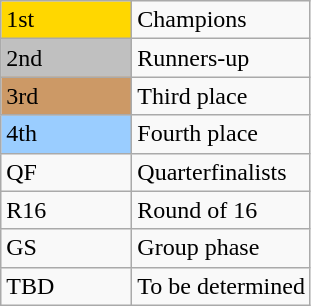<table class="wikitable">
<tr>
<td style="background-color:gold" width="80px">1st</td>
<td>Champions</td>
</tr>
<tr>
<td style="background-color:silver" width="80px">2nd</td>
<td>Runners-up</td>
</tr>
<tr>
<td style="background-color:#CC9966" width="80px">3rd</td>
<td>Third place</td>
</tr>
<tr>
<td style="background-color:#9acdff" width="80px">4th</td>
<td>Fourth place</td>
</tr>
<tr>
<td width="80px">QF</td>
<td>Quarterfinalists</td>
</tr>
<tr>
<td>R16</td>
<td>Round of 16</td>
</tr>
<tr>
<td width="80px">GS</td>
<td>Group phase</td>
</tr>
<tr>
<td width="80px">TBD</td>
<td>To be determined</td>
</tr>
</table>
